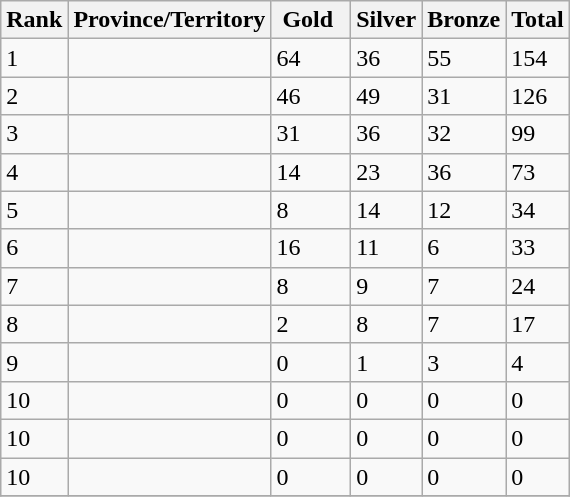<table class="wikitable">
<tr>
<th><strong>Rank</strong></th>
<th><strong>Province/Territory</strong></th>
<th bgcolor="gold"><strong> Gold  </strong></th>
<th bgcolor="silver"><strong>Silver</strong></th>
<th bgcolor="CC9966"><strong>Bronze</strong></th>
<th><strong>Total</strong></th>
</tr>
<tr>
<td>1</td>
<td></td>
<td>64</td>
<td>36</td>
<td>55</td>
<td>154</td>
</tr>
<tr>
<td>2</td>
<td></td>
<td>46</td>
<td>49</td>
<td>31</td>
<td>126</td>
</tr>
<tr>
<td>3</td>
<td></td>
<td>31</td>
<td>36</td>
<td>32</td>
<td>99</td>
</tr>
<tr>
<td>4</td>
<td></td>
<td>14</td>
<td>23</td>
<td>36</td>
<td>73</td>
</tr>
<tr>
<td>5</td>
<td></td>
<td>8</td>
<td>14</td>
<td>12</td>
<td>34</td>
</tr>
<tr>
<td>6</td>
<td></td>
<td>16</td>
<td>11</td>
<td>6</td>
<td>33</td>
</tr>
<tr>
<td>7</td>
<td><strong></strong></td>
<td>8</td>
<td>9</td>
<td>7</td>
<td>24</td>
</tr>
<tr>
<td>8</td>
<td></td>
<td>2</td>
<td>8</td>
<td>7</td>
<td>17</td>
</tr>
<tr>
<td>9</td>
<td></td>
<td>0</td>
<td>1</td>
<td>3</td>
<td>4</td>
</tr>
<tr>
<td>10</td>
<td></td>
<td>0</td>
<td>0</td>
<td>0</td>
<td>0</td>
</tr>
<tr>
<td>10</td>
<td></td>
<td>0</td>
<td>0</td>
<td>0</td>
<td>0</td>
</tr>
<tr>
<td>10</td>
<td></td>
<td>0</td>
<td>0</td>
<td>0</td>
<td>0</td>
</tr>
<tr>
</tr>
</table>
